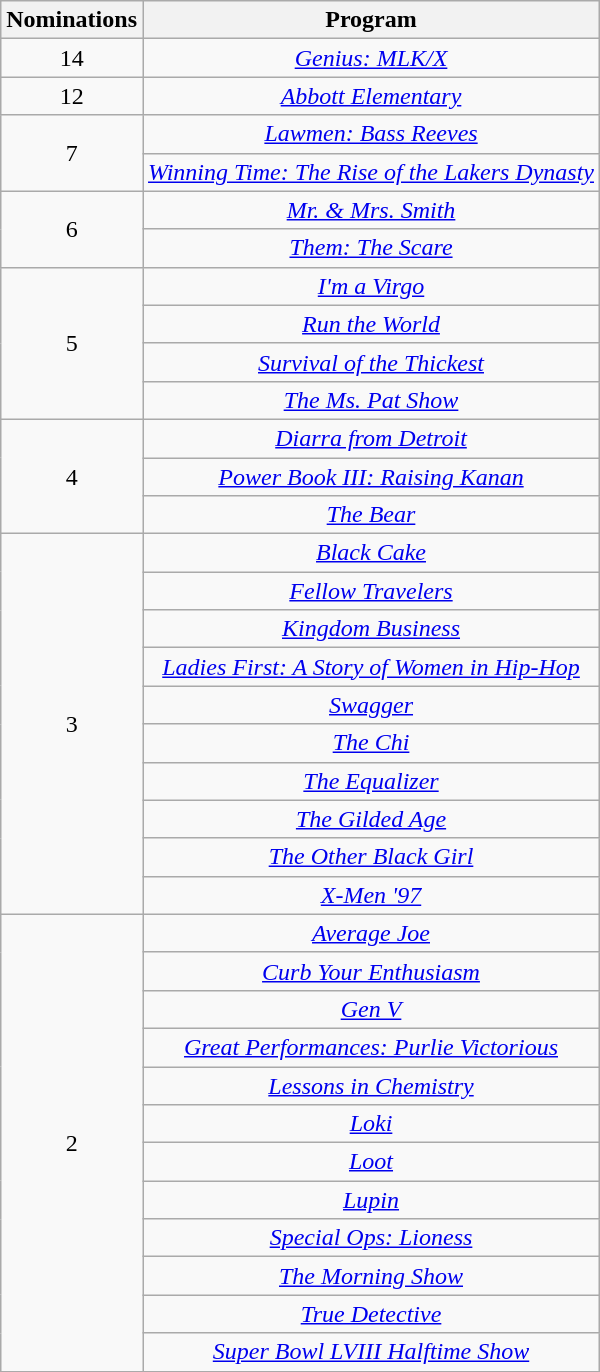<table class="wikitable" rowspan="2" style="text-align:center" background: #f6e39c;>
<tr>
<th scope="col" style="width:55px;">Nominations</th>
<th scope="col" style="text-align:center;">Program</th>
</tr>
<tr>
<td style="text-align:center">14</td>
<td><em><a href='#'>Genius: MLK/X</a></em></td>
</tr>
<tr>
<td style="text-align:center">12</td>
<td><em><a href='#'>Abbott Elementary</a></em></td>
</tr>
<tr>
<td rowspan="2">7</td>
<td><em><a href='#'>Lawmen: Bass Reeves</a></em></td>
</tr>
<tr>
<td><em><a href='#'>Winning Time: The Rise of the Lakers Dynasty</a></em></td>
</tr>
<tr>
<td rowspan="2" style="text-align:center">6</td>
<td><em><a href='#'>Mr. & Mrs. Smith</a></em></td>
</tr>
<tr>
<td><em><a href='#'>Them: The Scare</a></em></td>
</tr>
<tr>
<td rowspan="4">5</td>
<td><em><a href='#'>I'm a Virgo</a></em></td>
</tr>
<tr>
<td><em><a href='#'>Run the World</a></em></td>
</tr>
<tr>
<td><em><a href='#'>Survival of the Thickest</a></em></td>
</tr>
<tr>
<td><em><a href='#'>The Ms. Pat Show</a></em></td>
</tr>
<tr>
<td rowspan="3" style="text-align:center">4</td>
<td><em><a href='#'>Diarra from Detroit</a></em></td>
</tr>
<tr>
<td><em><a href='#'>Power Book III: Raising Kanan</a></em></td>
</tr>
<tr>
<td><em><a href='#'>The Bear</a></em></td>
</tr>
<tr>
<td rowspan="10">3</td>
<td><em><a href='#'>Black Cake</a></em></td>
</tr>
<tr>
<td><em><a href='#'>Fellow Travelers</a></em></td>
</tr>
<tr>
<td><em><a href='#'>Kingdom Business</a></em></td>
</tr>
<tr>
<td><em><a href='#'>Ladies First: A Story of Women in Hip-Hop</a></em></td>
</tr>
<tr>
<td><em><a href='#'>Swagger</a></em></td>
</tr>
<tr>
<td><em><a href='#'>The Chi</a></em></td>
</tr>
<tr>
<td><em><a href='#'>The Equalizer</a></em></td>
</tr>
<tr>
<td><em><a href='#'>The Gilded Age</a></em></td>
</tr>
<tr>
<td><em><a href='#'>The Other Black Girl</a></em></td>
</tr>
<tr>
<td><em><a href='#'>X-Men '97</a></em></td>
</tr>
<tr>
<td rowspan="12">2</td>
<td><em><a href='#'>Average Joe</a></em></td>
</tr>
<tr>
<td><em><a href='#'>Curb Your Enthusiasm</a></em></td>
</tr>
<tr>
<td><em><a href='#'>Gen V</a></em></td>
</tr>
<tr>
<td><em><a href='#'>Great Performances: Purlie Victorious</a></em></td>
</tr>
<tr>
<td><em><a href='#'>Lessons in Chemistry</a></em></td>
</tr>
<tr>
<td><em><a href='#'>Loki</a></em></td>
</tr>
<tr>
<td><em><a href='#'>Loot</a></em></td>
</tr>
<tr>
<td><em><a href='#'>Lupin</a></em></td>
</tr>
<tr>
<td><em><a href='#'>Special Ops: Lioness</a></em></td>
</tr>
<tr>
<td><em><a href='#'>The Morning Show</a></em></td>
</tr>
<tr>
<td><em><a href='#'>True Detective</a></em></td>
</tr>
<tr>
<td><em><a href='#'>Super Bowl LVIII Halftime Show</a></em></td>
</tr>
</table>
